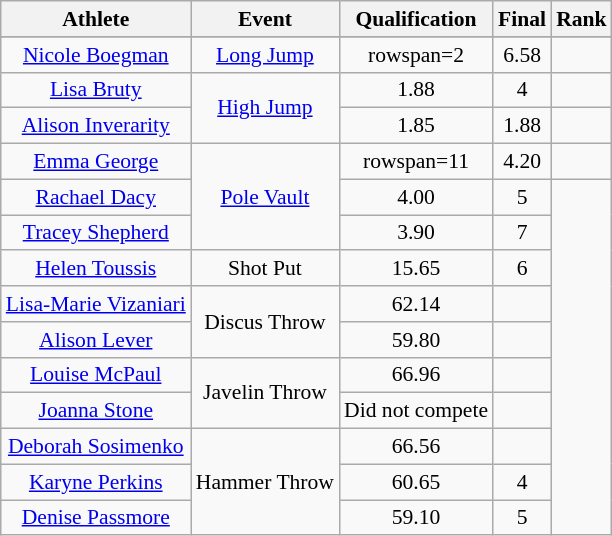<table class="wikitable" style="font-size:90%">
<tr>
<th>Athlete</th>
<th>Event</th>
<th>Qualification</th>
<th>Final</th>
<th>Rank</th>
</tr>
<tr style="font-size:95%">
</tr>
<tr align=center>
<td><a href='#'>Nicole Boegman</a></td>
<td><a href='#'>Long Jump</a></td>
<td>rowspan=2</td>
<td>6.58</td>
<td></td>
</tr>
<tr align=center>
<td><a href='#'>Lisa Bruty</a></td>
<td rowspan=2><a href='#'>High Jump</a></td>
<td>1.88</td>
<td>4</td>
</tr>
<tr align=center>
<td><a href='#'>Alison Inverarity</a></td>
<td>1.85</td>
<td>1.88</td>
<td></td>
</tr>
<tr align=center>
<td><a href='#'>Emma George</a></td>
<td rowspan=3><a href='#'>Pole Vault</a></td>
<td>rowspan=11</td>
<td>4.20</td>
<td></td>
</tr>
<tr align=center>
<td><a href='#'>Rachael Dacy</a></td>
<td>4.00</td>
<td>5</td>
</tr>
<tr align=center>
<td><a href='#'>Tracey Shepherd</a></td>
<td>3.90</td>
<td>7</td>
</tr>
<tr align=center>
<td><a href='#'>Helen Toussis</a></td>
<td>Shot Put</td>
<td>15.65</td>
<td>6</td>
</tr>
<tr align=center>
<td><a href='#'>Lisa-Marie Vizaniari</a></td>
<td rowspan=2>Discus Throw</td>
<td>62.14</td>
<td></td>
</tr>
<tr align=center>
<td><a href='#'>Alison Lever</a></td>
<td>59.80</td>
<td></td>
</tr>
<tr align=center>
<td><a href='#'>Louise McPaul</a></td>
<td rowspan=2>Javelin Throw</td>
<td>66.96</td>
<td></td>
</tr>
<tr align=center>
<td><a href='#'>Joanna Stone</a></td>
<td>Did not compete</td>
<td></td>
</tr>
<tr align=center>
<td><a href='#'>Deborah Sosimenko</a></td>
<td rowspan=3>Hammer Throw</td>
<td>66.56</td>
<td></td>
</tr>
<tr align=center>
<td><a href='#'>Karyne Perkins</a></td>
<td>60.65</td>
<td>4</td>
</tr>
<tr align=center>
<td><a href='#'>Denise Passmore</a></td>
<td>59.10</td>
<td>5</td>
</tr>
</table>
